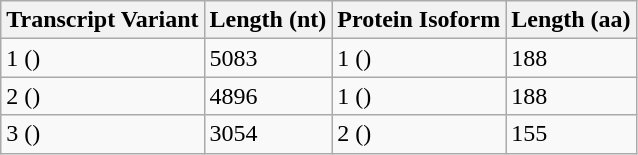<table class="wikitable">
<tr>
<th>Transcript  Variant</th>
<th>Length  (nt)</th>
<th>Protein  Isoform</th>
<th>Length  (aa)</th>
</tr>
<tr>
<td>1  ()</td>
<td>5083</td>
<td>1  ()</td>
<td>188</td>
</tr>
<tr>
<td>2  ()</td>
<td>4896</td>
<td>1  ()</td>
<td>188</td>
</tr>
<tr>
<td>3  ()</td>
<td>3054</td>
<td>2  ()</td>
<td>155</td>
</tr>
</table>
